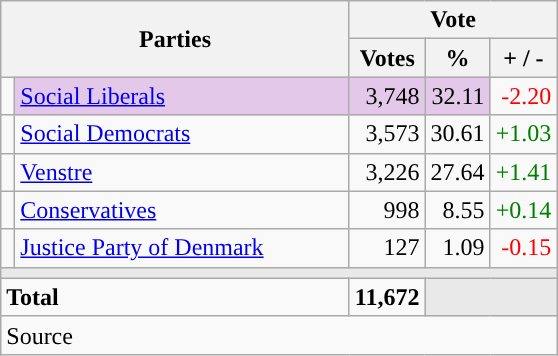<table class="wikitable" style="text-align:right;">
<tr>
<th style="text-align:centre;" rowspan="2" colspan="2" width="225">Parties</th>
<th colspan="3">Vote</th>
</tr>
<tr>
<th width="15">Votes</th>
<th width="15">%</th>
<th width="15">+ / -</th>
</tr>
<tr>
<td width="2" style="color:inherit;background:"></td>
<td bgcolor=#e3c8e9  align="left"><a href='#'>Social Liberals</a></td>
<td bgcolor=#e3c8e9>3,748</td>
<td bgcolor=#e3c8e9>32.11</td>
<td style=color:red;>-2.20</td>
</tr>
<tr>
<td width="2" style="color:inherit;background:"></td>
<td align="left"><a href='#'>Social Democrats</a></td>
<td>3,573</td>
<td>30.61</td>
<td style=color:green;>+1.03</td>
</tr>
<tr>
<td width="2" style="color:inherit;background:"></td>
<td align="left"><a href='#'>Venstre</a></td>
<td>3,226</td>
<td>27.64</td>
<td style=color:green;>+1.41</td>
</tr>
<tr>
<td width="2" style="color:inherit;background:"></td>
<td align="left"><a href='#'>Conservatives</a></td>
<td>998</td>
<td>8.55</td>
<td style=color:green;>+0.14</td>
</tr>
<tr>
<td width="2" style="color:inherit;background:"></td>
<td align="left"><a href='#'>Justice Party of Denmark</a></td>
<td>127</td>
<td>1.09</td>
<td style=color:red;>-0.15</td>
</tr>
<tr>
<td colspan="7" bgcolor="#E9E9E9"></td>
</tr>
<tr>
<td align="left" colspan="2"><strong>Total</strong></td>
<td><strong>11,672</strong></td>
<td bgcolor="#E9E9E9" colspan="2"></td>
</tr>
<tr>
<td align="left" colspan="6">Source</td>
</tr>
</table>
